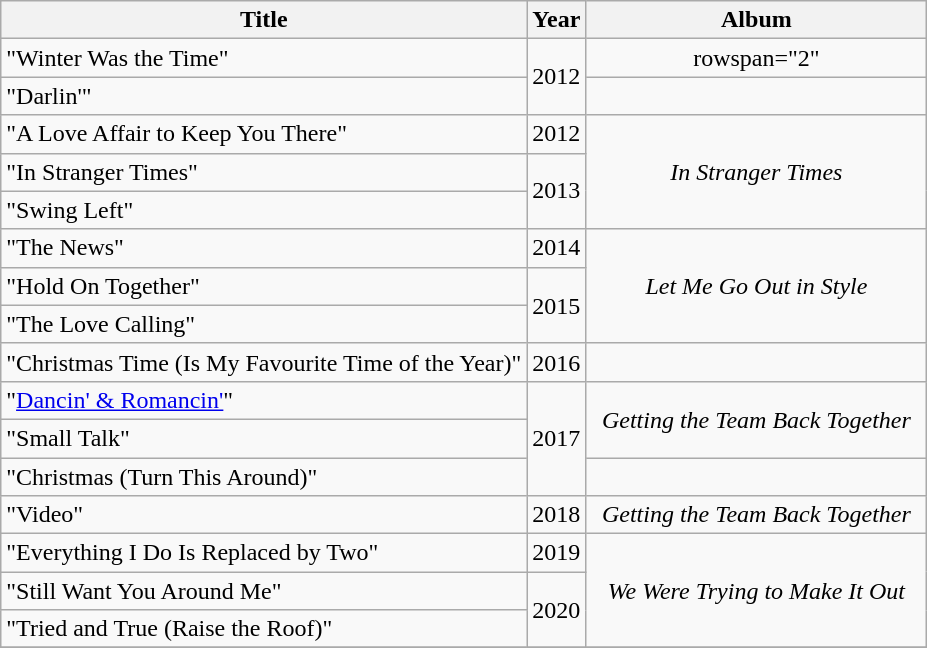<table class="wikitable" style="text-align:center;">
<tr>
<th scope="col">Title</th>
<th scope="col">Year</th>
<th scope="col" width="220">Album</th>
</tr>
<tr>
<td align="left">"Winter Was the Time"</td>
<td rowspan="2">2012</td>
<td>rowspan="2" </td>
</tr>
<tr>
<td align="left">"Darlin'"</td>
</tr>
<tr>
<td align="left">"A Love Affair to Keep You There"</td>
<td>2012</td>
<td rowspan="3"><em>In Stranger Times</em></td>
</tr>
<tr>
<td align="left">"In Stranger Times" </td>
<td rowspan="2">2013</td>
</tr>
<tr>
<td align="left">"Swing Left"</td>
</tr>
<tr>
<td align="left">"The News"</td>
<td>2014</td>
<td rowspan="3"><em>Let Me Go Out in Style</em></td>
</tr>
<tr>
<td align="left">"Hold On Together" </td>
<td rowspan="2">2015</td>
</tr>
<tr>
<td align="left">"The Love Calling"</td>
</tr>
<tr>
<td align="left">"Christmas Time (Is My Favourite Time of the Year)"</td>
<td>2016</td>
<td></td>
</tr>
<tr>
<td align="left">"<a href='#'>Dancin' & Romancin'</a>"</td>
<td rowspan="3">2017</td>
<td rowspan="2"><em>Getting the Team Back Together</em></td>
</tr>
<tr>
<td align="left">"Small Talk" </td>
</tr>
<tr>
<td align="left">"Christmas (Turn This Around)"</td>
<td></td>
</tr>
<tr>
<td align="left">"Video"</td>
<td>2018</td>
<td><em>Getting the Team Back Together</em></td>
</tr>
<tr>
<td align="left">"Everything I Do Is Replaced by Two"</td>
<td>2019</td>
<td rowspan="3"><em>We Were Trying to Make It Out</em></td>
</tr>
<tr>
<td align="left">"Still Want You Around Me"</td>
<td rowspan="2">2020</td>
</tr>
<tr>
<td align="left">"Tried and True (Raise the Roof)"</td>
</tr>
<tr>
</tr>
</table>
